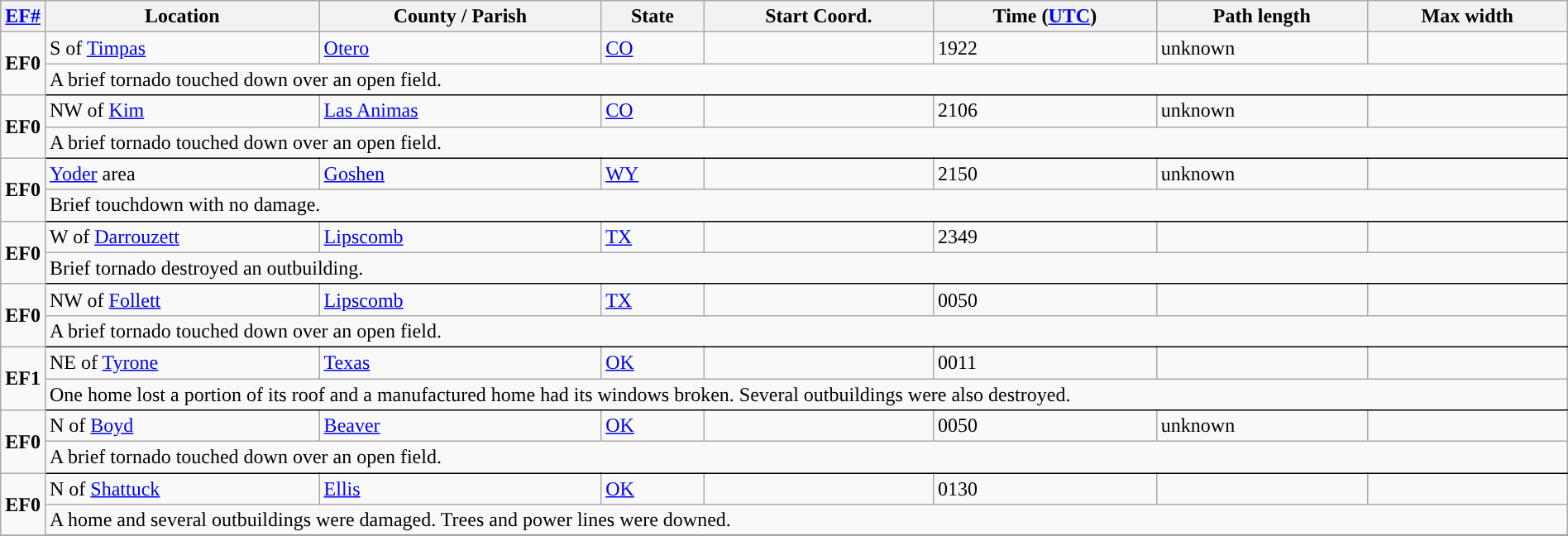<table class="wikitable sortable" style="width:100%;">
<tr>
<th scope="col" width="2%" align="center"><a href='#'>EF#</a></th>
<th scope="col" align="center" class="unsortable">Location</th>
<th scope="col" align="center" class="unsortable">County / Parish</th>
<th scope="col" align="center">State</th>
<th scope="col" align="center" data-sort-type="number">Start Coord.</th>
<th scope="col" align="center" data-sort-type="number">Time (<a href='#'>UTC</a>)</th>
<th scope="col" align="center" data-sort-type="number">Path length</th>
<th scope="col" align="center" data-sort-type="number">Max width</th>
</tr>
<tr>
<td rowspan="2" align="center"><strong>EF0</strong></td>
<td>S of <a href='#'>Timpas</a></td>
<td><a href='#'>Otero</a></td>
<td><a href='#'>CO</a></td>
<td></td>
<td>1922</td>
<td>unknown</td>
<td></td>
</tr>
<tr class="expand-child">
<td colspan="8" style=" border-bottom: 1px solid black;">A brief tornado touched down over an open field.</td>
</tr>
<tr>
<td rowspan="2" align="center"><strong>EF0</strong></td>
<td>NW of <a href='#'>Kim</a></td>
<td><a href='#'>Las Animas</a></td>
<td><a href='#'>CO</a></td>
<td></td>
<td>2106</td>
<td>unknown</td>
<td></td>
</tr>
<tr class="expand-child">
<td colspan="8" style=" border-bottom: 1px solid black;">A brief tornado touched down over an open field.</td>
</tr>
<tr>
<td rowspan="2" align="center"><strong>EF0</strong></td>
<td><a href='#'>Yoder</a> area</td>
<td><a href='#'>Goshen</a></td>
<td><a href='#'>WY</a></td>
<td></td>
<td>2150</td>
<td>unknown</td>
<td></td>
</tr>
<tr class="expand-child">
<td colspan="8" style=" border-bottom: 1px solid black;">Brief touchdown with no damage.</td>
</tr>
<tr>
<td rowspan="2" align="center"><strong>EF0</strong></td>
<td>W of <a href='#'>Darrouzett</a></td>
<td><a href='#'>Lipscomb</a></td>
<td><a href='#'>TX</a></td>
<td></td>
<td>2349</td>
<td></td>
<td></td>
</tr>
<tr class="expand-child">
<td colspan="8" style=" border-bottom: 1px solid black;">Brief tornado destroyed an outbuilding.</td>
</tr>
<tr>
<td rowspan="2" align="center"><strong>EF0</strong></td>
<td>NW of <a href='#'>Follett</a></td>
<td><a href='#'>Lipscomb</a></td>
<td><a href='#'>TX</a></td>
<td></td>
<td>0050</td>
<td></td>
<td></td>
</tr>
<tr class="expand-child">
<td colspan="8" style=" border-bottom: 1px solid black;">A brief tornado touched down over an open field.</td>
</tr>
<tr>
<td rowspan="2" align="center"><strong>EF1</strong></td>
<td>NE of <a href='#'>Tyrone</a></td>
<td><a href='#'>Texas</a></td>
<td><a href='#'>OK</a></td>
<td></td>
<td>0011</td>
<td></td>
<td></td>
</tr>
<tr class="expand-child">
<td colspan="8" style=" border-bottom: 1px solid black;">One home lost a portion of its roof and a manufactured home had its windows broken. Several outbuildings were also destroyed.</td>
</tr>
<tr>
<td rowspan="2" align="center"><strong>EF0</strong></td>
<td>N of <a href='#'>Boyd</a></td>
<td><a href='#'>Beaver</a></td>
<td><a href='#'>OK</a></td>
<td></td>
<td>0050</td>
<td>unknown</td>
<td></td>
</tr>
<tr class="expand-child">
<td colspan="8" style=" border-bottom: 1px solid black;">A brief tornado touched down over an open field.</td>
</tr>
<tr>
<td rowspan="2" align="center"><strong>EF0</strong></td>
<td>N of <a href='#'>Shattuck</a></td>
<td><a href='#'>Ellis</a></td>
<td><a href='#'>OK</a></td>
<td></td>
<td>0130</td>
<td></td>
<td></td>
</tr>
<tr class="expand-child">
<td colspan="8" style=" border-bottom: 1px solid black;">A home and several outbuildings were damaged. Trees and power lines were downed.</td>
</tr>
<tr>
</tr>
</table>
